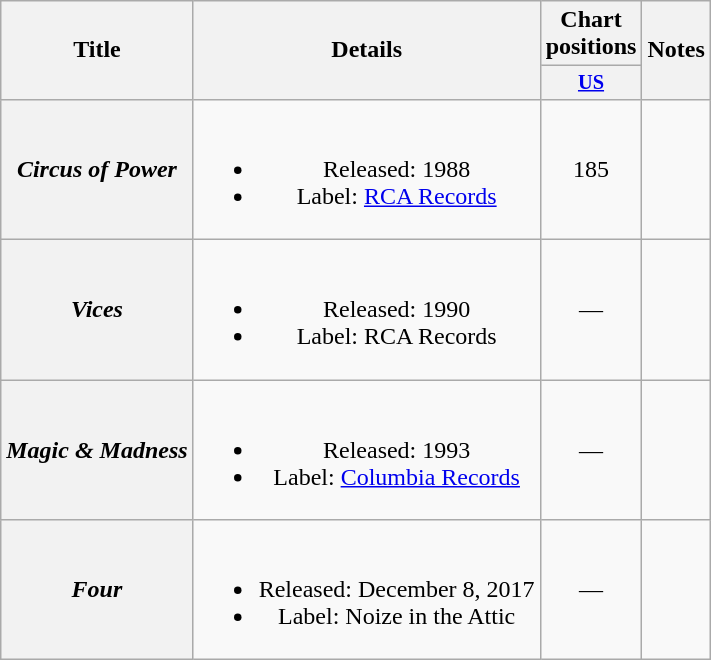<table class="wikitable plainrowheaders" style="text-align:center;">
<tr>
<th scope="col" rowspan="2">Title</th>
<th scope="col" rowspan="2">Details</th>
<th scope="col" colspan="1">Chart positions</th>
<th scope="col" rowspan="2">Notes</th>
</tr>
<tr>
<th scope="col" style="width:3em;font-size:85%;"><a href='#'>US</a></th>
</tr>
<tr>
<th scope="row"><em>Circus of Power</em></th>
<td><br><ul><li>Released: 1988</li><li>Label: <a href='#'>RCA Records</a></li></ul></td>
<td>185</td>
<td><br></td>
</tr>
<tr>
<th scope="row"><em>Vices</em></th>
<td><br><ul><li>Released: 1990</li><li>Label: RCA Records</li></ul></td>
<td>—</td>
<td><br></td>
</tr>
<tr>
<th scope="row"><em>Magic & Madness </em></th>
<td><br><ul><li>Released: 1993</li><li>Label: <a href='#'>Columbia Records</a></li></ul></td>
<td>—</td>
<td><br></td>
</tr>
<tr>
<th scope="row"><em>Four </em></th>
<td><br><ul><li>Released: December 8, 2017</li><li>Label: Noize in the Attic</li></ul></td>
<td>—</td>
<td><br></td>
</tr>
</table>
